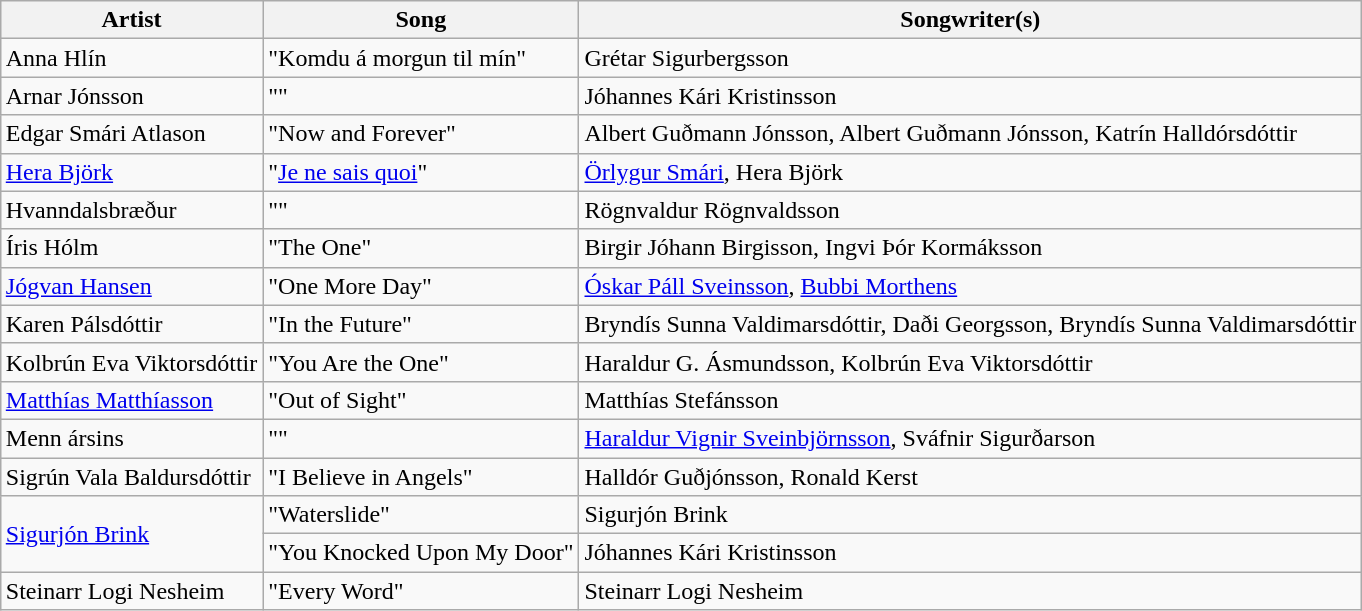<table class="sortable wikitable" style="margin: 1em auto 1em auto; text-align:left">
<tr>
<th>Artist</th>
<th>Song</th>
<th>Songwriter(s)</th>
</tr>
<tr>
<td>Anna Hlín</td>
<td>"Komdu á morgun til mín"</td>
<td>Grétar Sigurbergsson</td>
</tr>
<tr>
<td>Arnar Jónsson</td>
<td>""</td>
<td>Jóhannes Kári Kristinsson</td>
</tr>
<tr>
<td>Edgar Smári Atlason</td>
<td>"Now and Forever"</td>
<td>Albert Guðmann Jónsson, Albert Guðmann Jónsson, Katrín Halldórsdóttir</td>
</tr>
<tr>
<td><a href='#'>Hera Björk</a></td>
<td>"<a href='#'>Je ne sais quoi</a>"</td>
<td><a href='#'>Örlygur Smári</a>, Hera Björk</td>
</tr>
<tr>
<td>Hvanndalsbræður</td>
<td>""</td>
<td>Rögnvaldur Rögnvaldsson</td>
</tr>
<tr>
<td>Íris Hólm</td>
<td>"The One"</td>
<td>Birgir Jóhann Birgisson, Ingvi Þór Kormáksson</td>
</tr>
<tr>
<td><a href='#'>Jógvan Hansen</a></td>
<td>"One More Day"</td>
<td><a href='#'>Óskar Páll Sveinsson</a>, <a href='#'>Bubbi Morthens</a></td>
</tr>
<tr>
<td>Karen Pálsdóttir</td>
<td>"In the Future"</td>
<td>Bryndís Sunna Valdimarsdóttir, Daði Georgsson, Bryndís Sunna Valdimarsdóttir</td>
</tr>
<tr>
<td>Kolbrún Eva Viktorsdóttir</td>
<td>"You Are the One"</td>
<td>Haraldur G. Ásmundsson, Kolbrún Eva Viktorsdóttir</td>
</tr>
<tr>
<td><a href='#'>Matthías Matthíasson</a></td>
<td>"Out of Sight"</td>
<td>Matthías Stefánsson</td>
</tr>
<tr>
<td>Menn ársins</td>
<td>""</td>
<td><a href='#'>Haraldur Vignir Sveinbjörnsson</a>, Sváfnir Sigurðarson</td>
</tr>
<tr>
<td>Sigrún Vala Baldursdóttir</td>
<td>"I Believe in Angels"</td>
<td>Halldór Guðjónsson, Ronald Kerst</td>
</tr>
<tr>
<td rowspan="2"><a href='#'>Sigurjón Brink</a></td>
<td>"Waterslide"</td>
<td>Sigurjón Brink</td>
</tr>
<tr>
<td>"You Knocked Upon My Door"</td>
<td>Jóhannes Kári Kristinsson</td>
</tr>
<tr>
<td>Steinarr Logi Nesheim</td>
<td>"Every Word"</td>
<td>Steinarr Logi Nesheim</td>
</tr>
</table>
